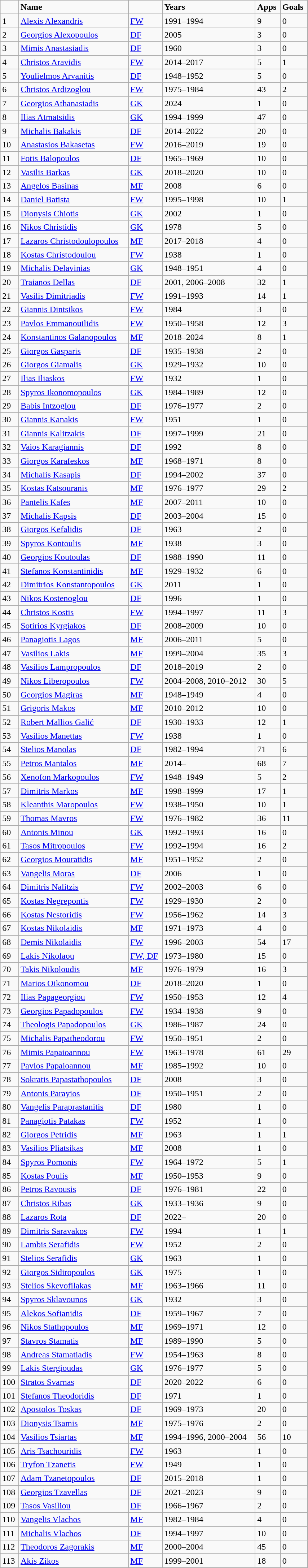<table class="wikitable collapsible collapsed" style="width:45%" style="background: #FFFFFF; border: 1px #aaa solid; border-collapse: collapse; font-size: 100%;">
<tr>
<td></td>
<td><strong>Name</strong></td>
<td></td>
<td><strong>Years</strong></td>
<td><strong>Apps</strong></td>
<td><strong>Goals</strong></td>
</tr>
<tr>
<td>1</td>
<td align=left><a href='#'>Alexis Alexandris</a></td>
<td><a href='#'>FW</a></td>
<td>1991–1994</td>
<td>9</td>
<td>0</td>
</tr>
<tr>
<td>2</td>
<td align=left><a href='#'>Georgios Alexopoulos</a></td>
<td><a href='#'>DF</a></td>
<td>2005</td>
<td>3</td>
<td>0</td>
</tr>
<tr>
<td>3</td>
<td align=left><a href='#'>Mimis Anastasiadis</a></td>
<td><a href='#'>DF</a></td>
<td>1960</td>
<td>3</td>
<td>0</td>
</tr>
<tr>
<td>4</td>
<td align=left><a href='#'>Christos Aravidis</a></td>
<td><a href='#'>FW</a></td>
<td>2014–2017</td>
<td>5</td>
<td>1</td>
</tr>
<tr>
<td>5</td>
<td align=left><a href='#'>Youlielmos Arvanitis</a></td>
<td><a href='#'>DF</a></td>
<td>1948–1952</td>
<td>5</td>
<td>0</td>
</tr>
<tr>
<td>6</td>
<td align=left><a href='#'>Christos Ardizoglou</a></td>
<td><a href='#'>FW</a></td>
<td>1975–1984</td>
<td>43</td>
<td>2</td>
</tr>
<tr>
<td>7</td>
<td align=left><a href='#'>Georgios Athanasiadis</a></td>
<td><a href='#'>GK</a></td>
<td>2024</td>
<td>1</td>
<td>0</td>
</tr>
<tr>
<td>8</td>
<td align=left><a href='#'>Ilias Atmatsidis</a></td>
<td><a href='#'>GK</a></td>
<td>1994–1999</td>
<td>47</td>
<td>0</td>
</tr>
<tr>
<td>9</td>
<td align=left><a href='#'>Michalis Bakakis</a></td>
<td><a href='#'>DF</a></td>
<td>2014–2022</td>
<td>20</td>
<td>0</td>
</tr>
<tr>
<td>10</td>
<td align=left><a href='#'>Anastasios Bakasetas</a></td>
<td><a href='#'>FW</a></td>
<td>2016–2019</td>
<td>19</td>
<td>0</td>
</tr>
<tr>
<td>11</td>
<td align=left><a href='#'>Fotis Balopoulos</a></td>
<td><a href='#'>DF</a></td>
<td>1965–1969</td>
<td>10</td>
<td>0</td>
</tr>
<tr>
<td>12</td>
<td align=left><a href='#'>Vasilis Barkas</a></td>
<td><a href='#'>GK</a></td>
<td>2018–2020</td>
<td>10</td>
<td>0</td>
</tr>
<tr>
<td>13</td>
<td align=left><a href='#'>Angelos Basinas</a></td>
<td><a href='#'>MF</a></td>
<td>2008</td>
<td>6</td>
<td>0</td>
</tr>
<tr>
<td>14</td>
<td align=left><a href='#'>Daniel Batista</a></td>
<td><a href='#'>FW</a></td>
<td>1995–1998</td>
<td>10</td>
<td>1</td>
</tr>
<tr>
<td>15</td>
<td align=left><a href='#'>Dionysis Chiotis</a></td>
<td><a href='#'>GK</a></td>
<td>2002</td>
<td>1</td>
<td>0</td>
</tr>
<tr>
<td>16</td>
<td align=left><a href='#'>Nikos Christidis</a></td>
<td><a href='#'>GK</a></td>
<td>1978</td>
<td>5</td>
<td>0</td>
</tr>
<tr>
<td>17</td>
<td align=left><a href='#'>Lazaros Christodoulopoulos</a></td>
<td><a href='#'>MF</a></td>
<td>2017–2018</td>
<td>4</td>
<td>0</td>
</tr>
<tr>
<td>18</td>
<td align=left><a href='#'>Kostas Christodoulou</a></td>
<td><a href='#'>FW</a></td>
<td>1938</td>
<td>1</td>
<td>0</td>
</tr>
<tr>
<td>19</td>
<td align=left><a href='#'>Michalis Delavinias</a></td>
<td><a href='#'>GK</a></td>
<td>1948–1951</td>
<td>4</td>
<td>0</td>
</tr>
<tr>
<td>20</td>
<td align=left><a href='#'>Traianos Dellas</a></td>
<td><a href='#'>DF</a></td>
<td>2001, 2006–2008</td>
<td>32</td>
<td>1</td>
</tr>
<tr>
<td>21</td>
<td align=left><a href='#'>Vasilis Dimitriadis</a></td>
<td><a href='#'>FW</a></td>
<td>1991–1993</td>
<td>14</td>
<td>1</td>
</tr>
<tr>
<td>22</td>
<td align=left><a href='#'>Giannis Dintsikos</a></td>
<td><a href='#'>FW</a></td>
<td>1984</td>
<td>3</td>
<td>0</td>
</tr>
<tr>
<td>23</td>
<td align=left><a href='#'>Pavlos Emmanouilidis</a></td>
<td><a href='#'>FW</a></td>
<td>1950–1958</td>
<td>12</td>
<td>3</td>
</tr>
<tr>
<td>24</td>
<td align=left><a href='#'>Konstantinos Galanopoulos</a></td>
<td><a href='#'>MF</a></td>
<td>2018–2024</td>
<td>8</td>
<td>1</td>
</tr>
<tr>
<td>25</td>
<td align=left><a href='#'>Giorgos Gasparis</a></td>
<td><a href='#'>DF</a></td>
<td>1935–1938</td>
<td>2</td>
<td>0</td>
</tr>
<tr>
<td>26</td>
<td align=left><a href='#'>Giorgos Giamalis</a></td>
<td><a href='#'>GK</a></td>
<td>1929–1932</td>
<td>10</td>
<td>0</td>
</tr>
<tr>
<td>27</td>
<td align=left><a href='#'>Ilias Iliaskos</a></td>
<td><a href='#'>FW</a></td>
<td>1932</td>
<td>1</td>
<td>0</td>
</tr>
<tr>
<td>28</td>
<td align=left><a href='#'>Spyros Ikonomopoulos</a></td>
<td><a href='#'>GK</a></td>
<td>1984–1989</td>
<td>12</td>
<td>0</td>
</tr>
<tr>
<td>29</td>
<td align=left><a href='#'>Babis Intzoglou</a></td>
<td><a href='#'>DF</a></td>
<td>1976–1977</td>
<td>2</td>
<td>0</td>
</tr>
<tr>
<td>30</td>
<td align=left><a href='#'>Giannis Kanakis</a></td>
<td><a href='#'>FW</a></td>
<td>1951</td>
<td>1</td>
<td>0</td>
</tr>
<tr>
<td>31</td>
<td align=left><a href='#'>Giannis Kalitzakis</a></td>
<td><a href='#'>DF</a></td>
<td>1997–1999</td>
<td>21</td>
<td>0</td>
</tr>
<tr>
<td>32</td>
<td align=left><a href='#'>Vaios Karagiannis</a></td>
<td><a href='#'>DF</a></td>
<td>1992</td>
<td>8</td>
<td>0</td>
</tr>
<tr>
<td>33</td>
<td align=left><a href='#'>Giorgos Karafeskos</a></td>
<td><a href='#'>MF</a></td>
<td>1968–1971</td>
<td>8</td>
<td>0</td>
</tr>
<tr>
<td>34</td>
<td align=left><a href='#'>Michalis Kasapis</a></td>
<td><a href='#'>DF</a></td>
<td>1994–2002</td>
<td>37</td>
<td>0</td>
</tr>
<tr>
<td>35</td>
<td align=left><a href='#'>Kostas Katsouranis</a></td>
<td><a href='#'>MF</a></td>
<td>1976–1977</td>
<td>29</td>
<td>2</td>
</tr>
<tr>
<td>36</td>
<td align=left><a href='#'>Pantelis Kafes</a></td>
<td><a href='#'>MF</a></td>
<td>2007–2011</td>
<td>10</td>
<td>0</td>
</tr>
<tr>
<td>37</td>
<td align=left><a href='#'>Michalis Kapsis</a></td>
<td><a href='#'>DF</a></td>
<td>2003–2004</td>
<td>15</td>
<td>0</td>
</tr>
<tr>
<td>38</td>
<td align=left><a href='#'>Giorgos Kefalidis</a></td>
<td><a href='#'>DF</a></td>
<td>1963</td>
<td>2</td>
<td>0</td>
</tr>
<tr>
<td>39</td>
<td align=left><a href='#'>Spyros Kontoulis</a></td>
<td><a href='#'>MF</a></td>
<td>1938</td>
<td>3</td>
<td>0</td>
</tr>
<tr>
<td>40</td>
<td align=left><a href='#'>Georgios Koutoulas</a></td>
<td><a href='#'>DF</a></td>
<td>1988–1990</td>
<td>11</td>
<td>0</td>
</tr>
<tr>
<td>41</td>
<td align=left><a href='#'>Stefanos Konstantinidis</a></td>
<td><a href='#'>MF</a></td>
<td>1929–1932</td>
<td>6</td>
<td>0</td>
</tr>
<tr>
<td>42</td>
<td align=left><a href='#'>Dimitrios Konstantopoulos</a></td>
<td><a href='#'>GK</a></td>
<td>2011</td>
<td>1</td>
<td>0</td>
</tr>
<tr>
<td>43</td>
<td align=left><a href='#'>Nikos Kostenoglou</a></td>
<td><a href='#'>DF</a></td>
<td>1996</td>
<td>1</td>
<td>0</td>
</tr>
<tr>
<td>44</td>
<td align=left><a href='#'>Christos Kostis</a></td>
<td><a href='#'>FW</a></td>
<td>1994–1997</td>
<td>11</td>
<td>3</td>
</tr>
<tr>
<td>45</td>
<td align=left><a href='#'>Sotirios Kyrgiakos</a></td>
<td><a href='#'>DF</a></td>
<td>2008–2009</td>
<td>10</td>
<td>0</td>
</tr>
<tr>
<td>46</td>
<td align=left><a href='#'>Panagiotis Lagos</a></td>
<td><a href='#'>MF</a></td>
<td>2006–2011</td>
<td>5</td>
<td>0</td>
</tr>
<tr>
<td>47</td>
<td align=left><a href='#'>Vasilios Lakis</a></td>
<td><a href='#'>MF</a></td>
<td>1999–2004</td>
<td>35</td>
<td>3</td>
</tr>
<tr>
<td>48</td>
<td align=left><a href='#'>Vasilios Lampropoulos</a></td>
<td><a href='#'>DF</a></td>
<td>2018–2019</td>
<td>2</td>
<td>0</td>
</tr>
<tr>
<td>49</td>
<td align=left><a href='#'>Nikos Liberopoulos</a></td>
<td><a href='#'>FW</a></td>
<td>2004–2008, 2010–2012</td>
<td>30</td>
<td>5</td>
</tr>
<tr>
<td>50</td>
<td align=left><a href='#'>Georgios Magiras</a></td>
<td><a href='#'>MF</a></td>
<td>1948–1949</td>
<td>4</td>
<td>0</td>
</tr>
<tr>
<td>51</td>
<td align=left><a href='#'>Grigoris Makos</a></td>
<td><a href='#'>MF</a></td>
<td>2010–2012</td>
<td>10</td>
<td>0</td>
</tr>
<tr>
<td>52</td>
<td align=left><a href='#'>Robert Mallios Galić</a></td>
<td><a href='#'>DF</a></td>
<td>1930–1933</td>
<td>12</td>
<td>1</td>
</tr>
<tr>
<td>53</td>
<td align=left><a href='#'>Vasilios Manettas</a></td>
<td><a href='#'>FW</a></td>
<td>1938</td>
<td>1</td>
<td>0</td>
</tr>
<tr>
<td>54</td>
<td align=left><a href='#'>Stelios Manolas</a></td>
<td><a href='#'>DF</a></td>
<td>1982–1994</td>
<td>71</td>
<td>6</td>
</tr>
<tr>
<td>55</td>
<td align=left><a href='#'>Petros Mantalos</a></td>
<td><a href='#'>MF</a></td>
<td>2014–</td>
<td>68</td>
<td>7</td>
</tr>
<tr>
<td>56</td>
<td align=left><a href='#'>Xenofon Markopoulos</a></td>
<td><a href='#'>FW</a></td>
<td>1948–1949</td>
<td>5</td>
<td>2</td>
</tr>
<tr>
<td>57</td>
<td align=left><a href='#'>Dimitris Markos</a></td>
<td><a href='#'>MF</a></td>
<td>1998–1999</td>
<td>17</td>
<td>1</td>
</tr>
<tr>
<td>58</td>
<td align=left><a href='#'>Kleanthis Maropoulos</a></td>
<td><a href='#'>FW</a></td>
<td>1938–1950</td>
<td>10</td>
<td>1</td>
</tr>
<tr>
<td>59</td>
<td align=left><a href='#'>Thomas Mavros</a></td>
<td><a href='#'>FW</a></td>
<td>1976–1982</td>
<td>36</td>
<td>11</td>
</tr>
<tr>
<td>60</td>
<td align=left><a href='#'>Antonis Minou</a></td>
<td><a href='#'>GK</a></td>
<td>1992–1993</td>
<td>16</td>
<td>0</td>
</tr>
<tr>
<td>61</td>
<td align=left><a href='#'>Tasos Mitropoulos</a></td>
<td><a href='#'>FW</a></td>
<td>1992–1994</td>
<td>16</td>
<td>2</td>
</tr>
<tr>
<td>62</td>
<td align=left><a href='#'>Georgios Mouratidis</a></td>
<td><a href='#'>MF</a></td>
<td>1951–1952</td>
<td>2</td>
<td>0</td>
</tr>
<tr>
<td>63</td>
<td align=left><a href='#'>Vangelis Moras</a></td>
<td><a href='#'>DF</a></td>
<td>2006</td>
<td>1</td>
<td>0</td>
</tr>
<tr>
<td>64</td>
<td align=left><a href='#'>Dimitris Nalitzis</a></td>
<td><a href='#'>FW</a></td>
<td>2002–2003</td>
<td>6</td>
<td>0</td>
</tr>
<tr>
<td>65</td>
<td align=left><a href='#'>Kostas Negrepontis</a></td>
<td><a href='#'>FW</a></td>
<td>1929–1930</td>
<td>2</td>
<td>0</td>
</tr>
<tr>
<td>66</td>
<td align=left><a href='#'>Kostas Nestoridis</a></td>
<td><a href='#'>FW</a></td>
<td>1956–1962</td>
<td>14</td>
<td>3</td>
</tr>
<tr>
<td>67</td>
<td align=left><a href='#'>Kostas Nikolaidis</a></td>
<td><a href='#'>MF</a></td>
<td>1971–1973</td>
<td>4</td>
<td>0</td>
</tr>
<tr>
<td>68</td>
<td align=left><a href='#'>Demis Nikolaidis</a></td>
<td><a href='#'>FW</a></td>
<td>1996–2003</td>
<td>54</td>
<td>17</td>
</tr>
<tr>
<td>69</td>
<td align=left><a href='#'>Lakis Nikolaou</a></td>
<td><a href='#'>FW, DF</a></td>
<td>1973–1980</td>
<td>15</td>
<td>0</td>
</tr>
<tr>
<td>70</td>
<td align=left><a href='#'>Takis Nikoloudis</a></td>
<td><a href='#'>MF</a></td>
<td>1976–1979</td>
<td>16</td>
<td>3</td>
</tr>
<tr>
<td>71</td>
<td align=left><a href='#'>Marios Oikonomou</a></td>
<td><a href='#'>DF</a></td>
<td>2018–2020</td>
<td>1</td>
<td>0</td>
</tr>
<tr>
<td>72</td>
<td align=left><a href='#'>Ilias Papageorgiou</a></td>
<td><a href='#'>FW</a></td>
<td>1950–1953</td>
<td>12</td>
<td>4</td>
</tr>
<tr>
<td>73</td>
<td align=left><a href='#'>Georgios Papadopoulos</a></td>
<td><a href='#'>FW</a></td>
<td>1934–1938</td>
<td>9</td>
<td>0</td>
</tr>
<tr>
<td>74</td>
<td align=left><a href='#'>Theologis Papadopoulos</a></td>
<td><a href='#'>GK</a></td>
<td>1986–1987</td>
<td>24</td>
<td>0</td>
</tr>
<tr>
<td>75</td>
<td align=left><a href='#'>Michalis Papatheodorou</a></td>
<td><a href='#'>FW</a></td>
<td>1950–1951</td>
<td>2</td>
<td>0</td>
</tr>
<tr>
<td>76</td>
<td align=left><a href='#'>Mimis Papaioannou</a></td>
<td><a href='#'>FW</a></td>
<td>1963–1978</td>
<td>61</td>
<td>29</td>
</tr>
<tr>
<td>77</td>
<td align=left><a href='#'>Pavlos Papaioannou</a></td>
<td><a href='#'>MF</a></td>
<td>1985–1992</td>
<td>10</td>
<td>0</td>
</tr>
<tr>
<td>78</td>
<td align=left><a href='#'>Sokratis Papastathopoulos</a></td>
<td><a href='#'>DF</a></td>
<td>2008</td>
<td>3</td>
<td>0</td>
</tr>
<tr>
<td>79</td>
<td align=left><a href='#'>Antonis Parayios</a></td>
<td><a href='#'>DF</a></td>
<td>1950–1951</td>
<td>2</td>
<td>0</td>
</tr>
<tr>
<td>80</td>
<td align=left><a href='#'>Vangelis Paraprastanitis</a></td>
<td><a href='#'>DF</a></td>
<td>1980</td>
<td>1</td>
<td>0</td>
</tr>
<tr>
<td>81</td>
<td align=left><a href='#'>Panagiotis Patakas</a></td>
<td><a href='#'>FW</a></td>
<td>1952</td>
<td>1</td>
<td>0</td>
</tr>
<tr>
<td>82</td>
<td align=left><a href='#'>Giorgos Petridis</a></td>
<td><a href='#'>MF</a></td>
<td>1963</td>
<td>1</td>
<td>1</td>
</tr>
<tr>
<td>83</td>
<td align=left><a href='#'>Vasilios Pliatsikas</a></td>
<td><a href='#'>MF</a></td>
<td>2008</td>
<td>1</td>
<td>0</td>
</tr>
<tr>
<td>84</td>
<td align=left><a href='#'>Spyros Pomonis</a></td>
<td><a href='#'>FW</a></td>
<td>1964–1972</td>
<td>5</td>
<td>1</td>
</tr>
<tr>
<td>85</td>
<td align=left><a href='#'>Kostas Poulis</a></td>
<td><a href='#'>MF</a></td>
<td>1950–1953</td>
<td>9</td>
<td>0</td>
</tr>
<tr>
<td>86</td>
<td align=left><a href='#'>Petros Ravousis</a></td>
<td><a href='#'>DF</a></td>
<td>1976–1981</td>
<td>22</td>
<td>0</td>
</tr>
<tr>
<td>87</td>
<td align=left><a href='#'>Christos Ribas</a></td>
<td><a href='#'>GK</a></td>
<td>1933–1936</td>
<td>9</td>
<td>0</td>
</tr>
<tr>
<td>88</td>
<td align=left><a href='#'>Lazaros Rota</a></td>
<td><a href='#'>DF</a></td>
<td>2022–</td>
<td>20</td>
<td>0</td>
</tr>
<tr>
<td>89</td>
<td align=left><a href='#'>Dimitris Saravakos</a></td>
<td><a href='#'>FW</a></td>
<td>1994</td>
<td>1</td>
<td>1</td>
</tr>
<tr>
<td>90</td>
<td align=left><a href='#'>Lambis Serafidis</a></td>
<td><a href='#'>FW</a></td>
<td>1952</td>
<td>2</td>
<td>0</td>
</tr>
<tr>
<td>91</td>
<td align=left><a href='#'>Stelios Serafidis</a></td>
<td><a href='#'>GK</a></td>
<td>1963</td>
<td>1</td>
<td>0</td>
</tr>
<tr>
<td>92</td>
<td align=left><a href='#'>Giorgos Sidiropoulos</a></td>
<td><a href='#'>GK</a></td>
<td>1975</td>
<td>1</td>
<td>0</td>
</tr>
<tr>
<td>93</td>
<td align=left><a href='#'>Stelios Skevofilakas</a></td>
<td><a href='#'>MF</a></td>
<td>1963–1966</td>
<td>11</td>
<td>0</td>
</tr>
<tr>
<td>94</td>
<td align=left><a href='#'>Spyros Sklavounos</a></td>
<td><a href='#'>GK</a></td>
<td>1932</td>
<td>3</td>
<td>0</td>
</tr>
<tr>
<td>95</td>
<td align=left><a href='#'>Alekos Sofianidis</a></td>
<td><a href='#'>DF</a></td>
<td>1959–1967</td>
<td>7</td>
<td>0</td>
</tr>
<tr>
<td>96</td>
<td align=left><a href='#'>Nikos Stathopoulos</a></td>
<td><a href='#'>MF</a></td>
<td>1969–1971</td>
<td>12</td>
<td>0</td>
</tr>
<tr>
<td>97</td>
<td align=left><a href='#'>Stavros Stamatis</a></td>
<td><a href='#'>MF</a></td>
<td>1989–1990</td>
<td>5</td>
<td>0</td>
</tr>
<tr>
<td>98</td>
<td align=left><a href='#'>Andreas Stamatiadis</a></td>
<td><a href='#'>FW</a></td>
<td>1954–1963</td>
<td>8</td>
<td>0</td>
</tr>
<tr>
<td>99</td>
<td align=left><a href='#'>Lakis Stergioudas</a></td>
<td><a href='#'>GK</a></td>
<td>1976–1977</td>
<td>5</td>
<td>0</td>
</tr>
<tr>
<td>100</td>
<td align=left><a href='#'>Stratos Svarnas</a></td>
<td><a href='#'>DF</a></td>
<td>2020–2022</td>
<td>6</td>
<td>0</td>
</tr>
<tr>
<td>101</td>
<td align=left><a href='#'>Stefanos Theodoridis</a></td>
<td><a href='#'>DF</a></td>
<td>1971</td>
<td>1</td>
<td>0</td>
</tr>
<tr>
<td>102</td>
<td align=left><a href='#'>Apostolos Toskas</a></td>
<td><a href='#'>DF</a></td>
<td>1969–1973</td>
<td>20</td>
<td>0</td>
</tr>
<tr>
<td>103</td>
<td align=left><a href='#'>Dionysis Tsamis</a></td>
<td><a href='#'>MF</a></td>
<td>1975–1976</td>
<td>2</td>
<td>0</td>
</tr>
<tr>
<td>104</td>
<td align=left><a href='#'>Vasilios Tsiartas</a></td>
<td><a href='#'>MF</a></td>
<td>1994–1996, 2000–2004</td>
<td>56</td>
<td>10</td>
</tr>
<tr>
<td>105</td>
<td align=left><a href='#'>Aris Tsachouridis</a></td>
<td><a href='#'>FW</a></td>
<td>1963</td>
<td>1</td>
<td>0</td>
</tr>
<tr>
<td>106</td>
<td align=left><a href='#'>Tryfon Tzanetis</a></td>
<td><a href='#'>FW</a></td>
<td>1949</td>
<td>1</td>
<td>0</td>
</tr>
<tr>
<td>107</td>
<td align=left><a href='#'>Adam Tzanetopoulos</a></td>
<td><a href='#'>DF</a></td>
<td>2015–2018</td>
<td>1</td>
<td>0</td>
</tr>
<tr>
<td>108</td>
<td align=left><a href='#'>Georgios Tzavellas</a></td>
<td><a href='#'>DF</a></td>
<td>2021–2023</td>
<td>9</td>
<td>0</td>
</tr>
<tr>
<td>109</td>
<td align=left><a href='#'>Tasos Vasiliou</a></td>
<td><a href='#'>DF</a></td>
<td>1966–1967</td>
<td>2</td>
<td>0</td>
</tr>
<tr>
<td>110</td>
<td align=left><a href='#'>Vangelis Vlachos</a></td>
<td><a href='#'>MF</a></td>
<td>1982–1984</td>
<td>4</td>
<td>0</td>
</tr>
<tr>
<td>111</td>
<td align=left><a href='#'>Michalis Vlachos</a></td>
<td><a href='#'>DF</a></td>
<td>1994–1997</td>
<td>10</td>
<td>0</td>
</tr>
<tr>
<td>112</td>
<td align=left><a href='#'>Theodoros Zagorakis</a></td>
<td><a href='#'>MF</a></td>
<td>2000–2004</td>
<td>45</td>
<td>0</td>
</tr>
<tr>
<td>113</td>
<td align=left><a href='#'>Akis Zikos</a></td>
<td><a href='#'>MF</a></td>
<td>1999–2001</td>
<td>18</td>
<td>0</td>
</tr>
<tr>
</tr>
</table>
